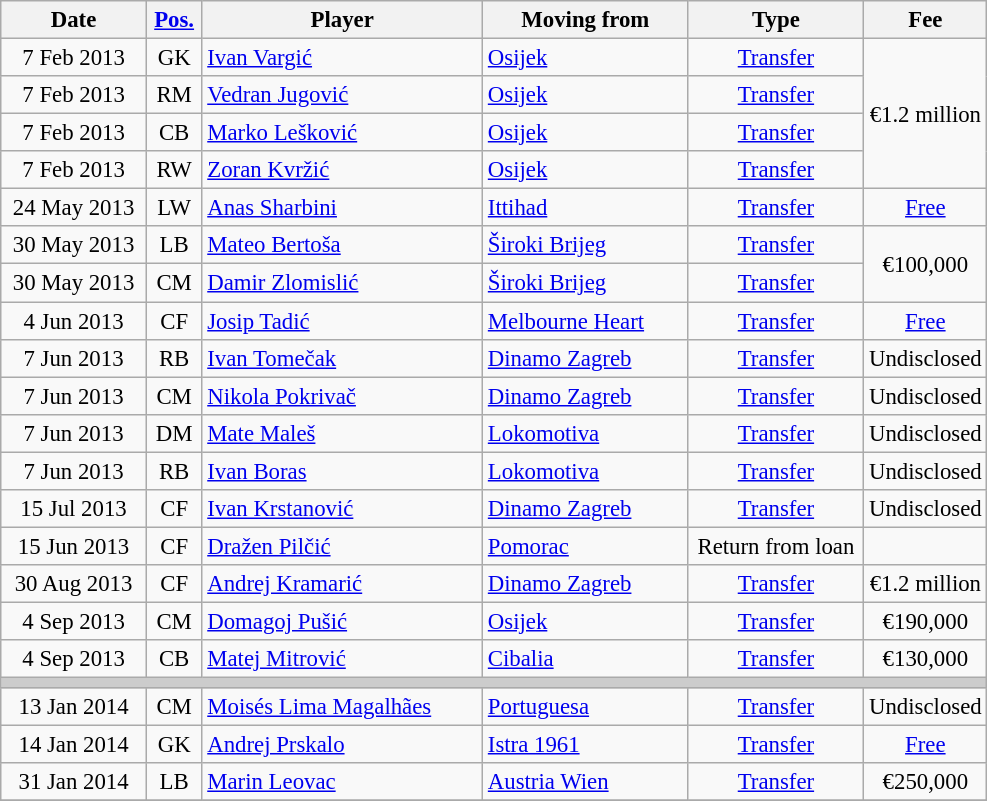<table class="wikitable" style="font-size: 95%; text-align: center;">
<tr>
<th width=90>Date</th>
<th width=30><a href='#'>Pos.</a></th>
<th width=180>Player</th>
<th width=130>Moving from</th>
<th width=110>Type</th>
<th width=75>Fee</th>
</tr>
<tr>
<td>7 Feb 2013</td>
<td>GK</td>
<td style="text-align:left;"> <a href='#'>Ivan Vargić</a></td>
<td style="text-align:left;"> <a href='#'>Osijek</a></td>
<td><a href='#'>Transfer</a></td>
<td rowspan=4>€1.2 million</td>
</tr>
<tr>
<td>7 Feb 2013</td>
<td>RM</td>
<td style="text-align:left;"> <a href='#'>Vedran Jugović</a></td>
<td style="text-align:left;"> <a href='#'>Osijek</a></td>
<td><a href='#'>Transfer</a></td>
</tr>
<tr>
<td>7 Feb 2013</td>
<td>CB</td>
<td style="text-align:left;"> <a href='#'>Marko Lešković</a></td>
<td style="text-align:left;"> <a href='#'>Osijek</a></td>
<td><a href='#'>Transfer</a></td>
</tr>
<tr>
<td>7 Feb 2013</td>
<td>RW</td>
<td style="text-align:left;"> <a href='#'>Zoran Kvržić</a></td>
<td style="text-align:left;"> <a href='#'>Osijek</a></td>
<td><a href='#'>Transfer</a></td>
</tr>
<tr>
<td>24 May 2013</td>
<td>LW</td>
<td style="text-align:left;"> <a href='#'>Anas Sharbini</a></td>
<td style="text-align:left;"> <a href='#'>Ittihad</a></td>
<td><a href='#'>Transfer</a></td>
<td><a href='#'>Free</a></td>
</tr>
<tr>
<td>30 May 2013</td>
<td>LB</td>
<td style="text-align:left;"> <a href='#'>Mateo Bertoša</a></td>
<td style="text-align:left;"> <a href='#'>Široki Brijeg</a></td>
<td><a href='#'>Transfer</a></td>
<td rowspan=2>€100,000</td>
</tr>
<tr>
<td>30 May 2013</td>
<td>CM</td>
<td style="text-align:left;"> <a href='#'>Damir Zlomislić</a></td>
<td style="text-align:left;"> <a href='#'>Široki Brijeg</a></td>
<td><a href='#'>Transfer</a></td>
</tr>
<tr>
<td>4 Jun 2013</td>
<td>CF</td>
<td style="text-align:left;"> <a href='#'>Josip Tadić</a></td>
<td style="text-align:left;"> <a href='#'>Melbourne Heart</a></td>
<td><a href='#'>Transfer</a></td>
<td><a href='#'>Free</a></td>
</tr>
<tr>
<td>7 Jun 2013</td>
<td>RB</td>
<td style="text-align:left;"> <a href='#'>Ivan Tomečak</a></td>
<td style="text-align:left;"> <a href='#'>Dinamo Zagreb</a></td>
<td><a href='#'>Transfer</a></td>
<td>Undisclosed</td>
</tr>
<tr>
<td>7 Jun 2013</td>
<td>CM</td>
<td style="text-align:left;"> <a href='#'>Nikola Pokrivač</a></td>
<td style="text-align:left;"> <a href='#'>Dinamo Zagreb</a></td>
<td><a href='#'>Transfer</a></td>
<td>Undisclosed</td>
</tr>
<tr>
<td>7 Jun 2013</td>
<td>DM</td>
<td style="text-align:left;"> <a href='#'>Mate Maleš</a></td>
<td style="text-align:left;"> <a href='#'>Lokomotiva</a></td>
<td><a href='#'>Transfer</a></td>
<td>Undisclosed</td>
</tr>
<tr>
<td>7 Jun 2013</td>
<td>RB</td>
<td style="text-align:left;"> <a href='#'>Ivan Boras</a></td>
<td style="text-align:left;"> <a href='#'>Lokomotiva</a></td>
<td><a href='#'>Transfer</a></td>
<td>Undisclosed</td>
</tr>
<tr>
<td>15 Jul 2013</td>
<td>CF</td>
<td style="text-align:left;"> <a href='#'>Ivan Krstanović</a></td>
<td style="text-align:left;"> <a href='#'>Dinamo Zagreb</a></td>
<td><a href='#'>Transfer</a></td>
<td>Undisclosed</td>
</tr>
<tr>
<td>15 Jun 2013</td>
<td>CF</td>
<td style="text-align:left;"> <a href='#'>Dražen Pilčić</a></td>
<td style="text-align:left;"> <a href='#'>Pomorac</a></td>
<td>Return from loan</td>
<td></td>
</tr>
<tr>
<td>30 Aug 2013</td>
<td>CF</td>
<td style="text-align:left;"> <a href='#'>Andrej Kramarić</a></td>
<td style="text-align:left;"> <a href='#'>Dinamo Zagreb</a></td>
<td><a href='#'>Transfer</a></td>
<td>€1.2 million</td>
</tr>
<tr>
<td>4 Sep 2013</td>
<td>CM</td>
<td style="text-align:left;"> <a href='#'>Domagoj Pušić</a></td>
<td style="text-align:left;"> <a href='#'>Osijek</a></td>
<td><a href='#'>Transfer</a></td>
<td>€190,000</td>
</tr>
<tr>
<td>4 Sep 2013</td>
<td>CB</td>
<td style="text-align:left;"> <a href='#'>Matej Mitrović</a></td>
<td style="text-align:left;"> <a href='#'>Cibalia</a></td>
<td><a href='#'>Transfer</a></td>
<td>€130,000</td>
</tr>
<tr style="color:#CCCCCC;background-color:#CCCCCC">
<td colspan="6"></td>
</tr>
<tr>
<td>13 Jan 2014</td>
<td>CM</td>
<td style="text-align:left;"> <a href='#'>Moisés Lima Magalhães</a></td>
<td style="text-align:left;"> <a href='#'>Portuguesa</a></td>
<td><a href='#'>Transfer</a></td>
<td>Undisclosed</td>
</tr>
<tr>
<td>14 Jan 2014</td>
<td>GK</td>
<td style="text-align:left;"> <a href='#'>Andrej Prskalo</a></td>
<td style="text-align:left;"> <a href='#'>Istra 1961</a></td>
<td><a href='#'>Transfer</a></td>
<td><a href='#'>Free</a></td>
</tr>
<tr>
<td>31 Jan 2014</td>
<td>LB</td>
<td style="text-align:left;"> <a href='#'>Marin Leovac</a></td>
<td style="text-align:left;"> <a href='#'>Austria Wien</a></td>
<td><a href='#'>Transfer</a></td>
<td>€250,000</td>
</tr>
<tr>
</tr>
</table>
